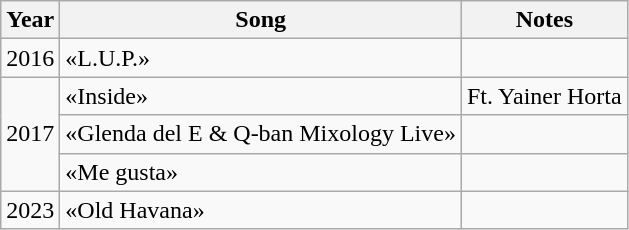<table class="wikitable">
<tr>
<th>Year</th>
<th>Song</th>
<th>Notes</th>
</tr>
<tr>
<td>2016</td>
<td>«L.U.P.»</td>
<td></td>
</tr>
<tr>
<td rowspan="3">2017</td>
<td>«Inside»</td>
<td>Ft. Yainer Horta</td>
</tr>
<tr>
<td>«Glenda del E & Q-ban Mixology Live»</td>
<td></td>
</tr>
<tr>
<td>«Me gusta»</td>
<td></td>
</tr>
<tr>
<td>2023</td>
<td>«Old Havana»</td>
<td></td>
</tr>
</table>
